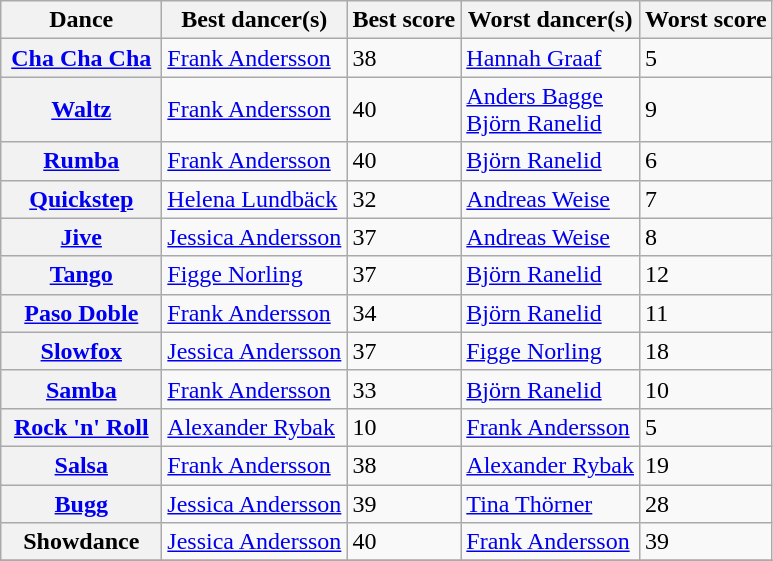<table class="wikitable sortable">
<tr>
<th width="100">Dance</th>
<th>Best dancer(s)</th>
<th>Best score</th>
<th>Worst dancer(s)</th>
<th>Worst score</th>
</tr>
<tr>
<th><a href='#'>Cha Cha Cha</a></th>
<td><a href='#'>Frank Andersson</a></td>
<td>38</td>
<td><a href='#'>Hannah Graaf</a></td>
<td>5</td>
</tr>
<tr>
<th><a href='#'>Waltz</a></th>
<td><a href='#'>Frank Andersson</a></td>
<td>40</td>
<td><a href='#'>Anders Bagge</a> <br> <a href='#'>Björn Ranelid</a></td>
<td>9</td>
</tr>
<tr>
<th><a href='#'>Rumba</a></th>
<td><a href='#'>Frank Andersson</a></td>
<td>40</td>
<td><a href='#'>Björn Ranelid</a></td>
<td>6</td>
</tr>
<tr>
<th><a href='#'>Quickstep</a></th>
<td><a href='#'>Helena Lundbäck</a></td>
<td>32</td>
<td><a href='#'>Andreas Weise</a></td>
<td>7</td>
</tr>
<tr>
<th><a href='#'>Jive</a></th>
<td><a href='#'>Jessica Andersson</a></td>
<td>37</td>
<td><a href='#'>Andreas Weise</a></td>
<td>8</td>
</tr>
<tr>
<th><a href='#'>Tango</a></th>
<td><a href='#'>Figge Norling</a></td>
<td>37</td>
<td><a href='#'>Björn Ranelid</a></td>
<td>12</td>
</tr>
<tr>
<th><a href='#'>Paso Doble</a></th>
<td><a href='#'>Frank Andersson</a></td>
<td>34</td>
<td><a href='#'>Björn Ranelid</a></td>
<td>11</td>
</tr>
<tr>
<th><a href='#'>Slowfox</a></th>
<td><a href='#'>Jessica Andersson</a></td>
<td>37</td>
<td><a href='#'>Figge Norling</a></td>
<td>18</td>
</tr>
<tr>
<th><a href='#'>Samba</a></th>
<td><a href='#'>Frank Andersson</a></td>
<td>33</td>
<td><a href='#'>Björn Ranelid</a></td>
<td>10</td>
</tr>
<tr>
<th><a href='#'>Rock 'n' Roll</a></th>
<td><a href='#'>Alexander Rybak</a></td>
<td>10</td>
<td><a href='#'>Frank Andersson</a></td>
<td>5</td>
</tr>
<tr>
<th><a href='#'>Salsa</a></th>
<td><a href='#'>Frank Andersson</a></td>
<td>38</td>
<td><a href='#'>Alexander Rybak</a></td>
<td>19</td>
</tr>
<tr>
<th><a href='#'>Bugg</a></th>
<td><a href='#'>Jessica Andersson</a></td>
<td>39</td>
<td><a href='#'>Tina Thörner</a></td>
<td>28</td>
</tr>
<tr>
<th>Showdance</th>
<td><a href='#'>Jessica Andersson</a></td>
<td>40</td>
<td><a href='#'>Frank Andersson</a></td>
<td>39</td>
</tr>
<tr>
</tr>
</table>
